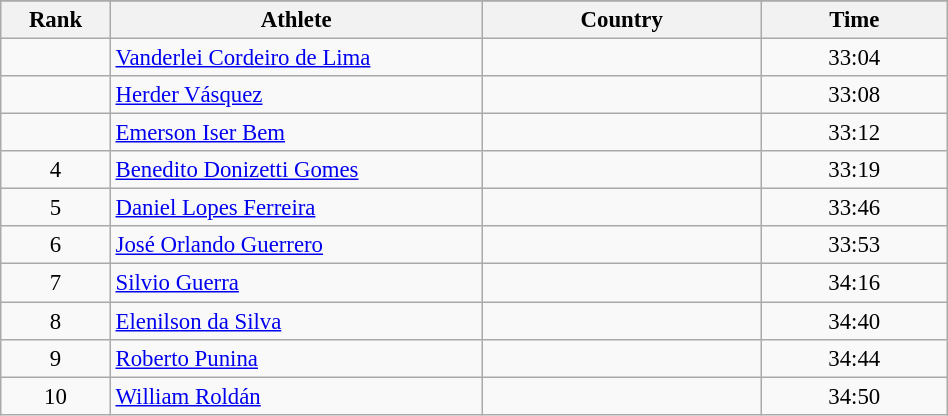<table class="wikitable sortable" style=" text-align:center; font-size:95%;" width="50%">
<tr>
</tr>
<tr>
<th width=5%>Rank</th>
<th width=20%>Athlete</th>
<th width=15%>Country</th>
<th width=10%>Time</th>
</tr>
<tr>
<td align=center></td>
<td align=left><a href='#'>Vanderlei Cordeiro de Lima</a></td>
<td align=left></td>
<td>33:04</td>
</tr>
<tr>
<td align=center></td>
<td align=left><a href='#'>Herder Vásquez</a></td>
<td align=left></td>
<td>33:08</td>
</tr>
<tr>
<td align=center></td>
<td align=left><a href='#'>Emerson Iser Bem</a></td>
<td align=left></td>
<td>33:12</td>
</tr>
<tr>
<td align=center>4</td>
<td align=left><a href='#'>Benedito Donizetti Gomes</a></td>
<td align=left></td>
<td>33:19</td>
</tr>
<tr>
<td align=center>5</td>
<td align=left><a href='#'>Daniel Lopes Ferreira</a></td>
<td align=left></td>
<td>33:46</td>
</tr>
<tr>
<td align=center>6</td>
<td align=left><a href='#'>José Orlando Guerrero</a></td>
<td align=left></td>
<td>33:53</td>
</tr>
<tr>
<td align=center>7</td>
<td align=left><a href='#'>Silvio Guerra</a></td>
<td align=left></td>
<td>34:16</td>
</tr>
<tr>
<td align=center>8</td>
<td align=left><a href='#'>Elenilson da Silva</a></td>
<td align=left></td>
<td>34:40</td>
</tr>
<tr>
<td align=center>9</td>
<td align=left><a href='#'>Roberto Punina</a></td>
<td align=left></td>
<td>34:44</td>
</tr>
<tr>
<td align=center>10</td>
<td align=left><a href='#'>William Roldán</a></td>
<td align=left></td>
<td>34:50</td>
</tr>
</table>
